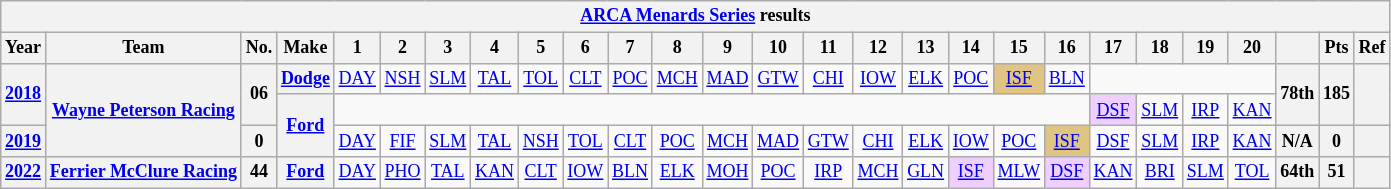<table class="wikitable" style="text-align:center; font-size:75%">
<tr>
<th colspan=48><a href='#'>ARCA Menards Series</a> results</th>
</tr>
<tr>
<th>Year</th>
<th>Team</th>
<th>No.</th>
<th>Make</th>
<th>1</th>
<th>2</th>
<th>3</th>
<th>4</th>
<th>5</th>
<th>6</th>
<th>7</th>
<th>8</th>
<th>9</th>
<th>10</th>
<th>11</th>
<th>12</th>
<th>13</th>
<th>14</th>
<th>15</th>
<th>16</th>
<th>17</th>
<th>18</th>
<th>19</th>
<th>20</th>
<th></th>
<th>Pts</th>
<th>Ref</th>
</tr>
<tr>
<th rowspan=2><a href='#'>2018</a></th>
<th rowspan=3><a href='#'>Wayne Peterson Racing</a></th>
<th rowspan=2>06</th>
<th><a href='#'>Dodge</a></th>
<td><a href='#'>DAY</a></td>
<td><a href='#'>NSH</a></td>
<td><a href='#'>SLM</a></td>
<td><a href='#'>TAL</a></td>
<td><a href='#'>TOL</a></td>
<td><a href='#'>CLT</a></td>
<td><a href='#'>POC</a></td>
<td><a href='#'>MCH</a></td>
<td><a href='#'>MAD</a></td>
<td><a href='#'>GTW</a></td>
<td><a href='#'>CHI</a></td>
<td><a href='#'>IOW</a></td>
<td><a href='#'>ELK</a></td>
<td><a href='#'>POC</a></td>
<td style="background:#DFC484;"><a href='#'>ISF</a><br></td>
<td><a href='#'>BLN</a></td>
<td colspan=4></td>
<th rowspan=2>78th</th>
<th rowspan=2>185</th>
<th rowspan=2></th>
</tr>
<tr>
<th rowspan=2><a href='#'>Ford</a></th>
<td colspan=16></td>
<td style="background:#EFCFFF;"><a href='#'>DSF</a><br></td>
<td><a href='#'>SLM</a></td>
<td><a href='#'>IRP</a></td>
<td><a href='#'>KAN</a></td>
</tr>
<tr>
<th><a href='#'>2019</a></th>
<th>0</th>
<td><a href='#'>DAY</a></td>
<td><a href='#'>FIF</a></td>
<td><a href='#'>SLM</a></td>
<td><a href='#'>TAL</a></td>
<td><a href='#'>NSH</a></td>
<td><a href='#'>TOL</a></td>
<td><a href='#'>CLT</a></td>
<td><a href='#'>POC</a></td>
<td><a href='#'>MCH</a></td>
<td><a href='#'>MAD</a></td>
<td><a href='#'>GTW</a></td>
<td><a href='#'>CHI</a></td>
<td><a href='#'>ELK</a></td>
<td><a href='#'>IOW</a></td>
<td><a href='#'>POC</a></td>
<td style="background:#DFC484;"><a href='#'>ISF</a><br></td>
<td><a href='#'>DSF</a></td>
<td><a href='#'>SLM</a></td>
<td><a href='#'>IRP</a></td>
<td><a href='#'>KAN</a></td>
<th>N/A</th>
<th>0</th>
<th></th>
</tr>
<tr>
<th><a href='#'>2022</a></th>
<th><a href='#'>Ferrier McClure Racing</a></th>
<th>44</th>
<th><a href='#'>Ford</a></th>
<td><a href='#'>DAY</a></td>
<td><a href='#'>PHO</a></td>
<td><a href='#'>TAL</a></td>
<td><a href='#'>KAN</a></td>
<td><a href='#'>CLT</a></td>
<td><a href='#'>IOW</a></td>
<td><a href='#'>BLN</a></td>
<td><a href='#'>ELK</a></td>
<td><a href='#'>MOH</a></td>
<td><a href='#'>POC</a></td>
<td><a href='#'>IRP</a></td>
<td><a href='#'>MCH</a></td>
<td><a href='#'>GLN</a></td>
<td style="background:#EFCFFF;"><a href='#'>ISF</a><br></td>
<td><a href='#'>MLW</a></td>
<td style="background:#EFCFFF;"><a href='#'>DSF</a><br></td>
<td><a href='#'>KAN</a></td>
<td><a href='#'>BRI</a></td>
<td><a href='#'>SLM</a></td>
<td><a href='#'>TOL</a></td>
<th>64th</th>
<th>51</th>
<th></th>
</tr>
</table>
